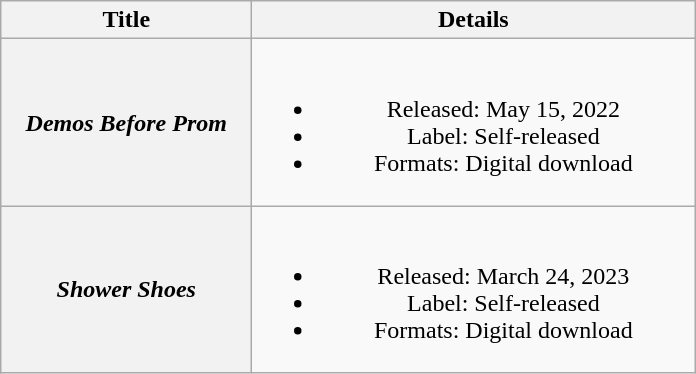<table class="wikitable plainrowheaders" style="text-align:center;">
<tr>
<th scope="col" style="width:10em;">Title</th>
<th scope="col" style="width:18em;">Details</th>
</tr>
<tr>
<th scope="row"><em>Demos Before Prom</em></th>
<td><br><ul><li>Released: May 15, 2022</li><li>Label: Self-released</li><li>Formats: Digital download</li></ul></td>
</tr>
<tr>
<th scope="row"><em>Shower Shoes</em></th>
<td><br><ul><li>Released: March 24, 2023</li><li>Label: Self-released</li><li>Formats: Digital download</li></ul></td>
</tr>
</table>
